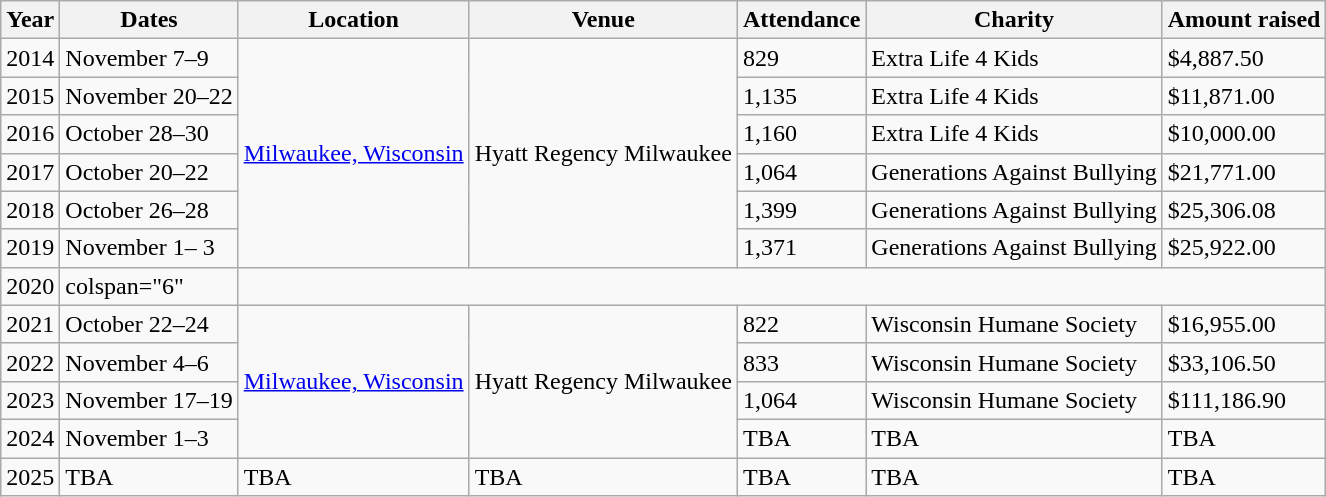<table class="wikitable" border="1">
<tr>
<th>Year</th>
<th>Dates</th>
<th>Location</th>
<th>Venue</th>
<th>Attendance</th>
<th>Charity</th>
<th>Amount raised</th>
</tr>
<tr>
<td>2014</td>
<td>November 7–9</td>
<td rowspan="6"><a href='#'>Milwaukee, Wisconsin</a></td>
<td rowspan="6">Hyatt Regency Milwaukee</td>
<td>829</td>
<td>Extra Life 4 Kids</td>
<td>$4,887.50</td>
</tr>
<tr>
<td>2015</td>
<td>November 20–22</td>
<td>1,135</td>
<td>Extra Life 4 Kids</td>
<td>$11,871.00</td>
</tr>
<tr>
<td>2016</td>
<td>October 28–30</td>
<td>1,160</td>
<td>Extra Life 4 Kids</td>
<td>$10,000.00</td>
</tr>
<tr>
<td>2017</td>
<td>October 20–22</td>
<td>1,064</td>
<td>Generations Against Bullying</td>
<td>$21,771.00</td>
</tr>
<tr>
<td>2018</td>
<td>October 26–28</td>
<td>1,399</td>
<td>Generations Against Bullying</td>
<td>$25,306.08</td>
</tr>
<tr>
<td>2019</td>
<td>November 1– 3</td>
<td>1,371</td>
<td>Generations Against Bullying</td>
<td>$25,922.00</td>
</tr>
<tr>
<td>2020</td>
<td>colspan="6" </td>
</tr>
<tr>
<td>2021</td>
<td>October 22–24</td>
<td rowspan="4"><a href='#'>Milwaukee, Wisconsin</a></td>
<td rowspan="4">Hyatt Regency Milwaukee</td>
<td>822</td>
<td>Wisconsin Humane Society</td>
<td>$16,955.00</td>
</tr>
<tr>
<td>2022</td>
<td>November 4–6</td>
<td>833</td>
<td>Wisconsin Humane Society</td>
<td>$33,106.50</td>
</tr>
<tr>
<td>2023</td>
<td>November 17–19</td>
<td>1,064</td>
<td>Wisconsin Humane Society</td>
<td>$111,186.90</td>
</tr>
<tr>
<td>2024</td>
<td>November 1–3</td>
<td>TBA</td>
<td>TBA</td>
<td>TBA</td>
</tr>
<tr>
<td>2025</td>
<td>TBA</td>
<td>TBA</td>
<td>TBA</td>
<td>TBA</td>
<td>TBA</td>
<td>TBA</td>
</tr>
</table>
